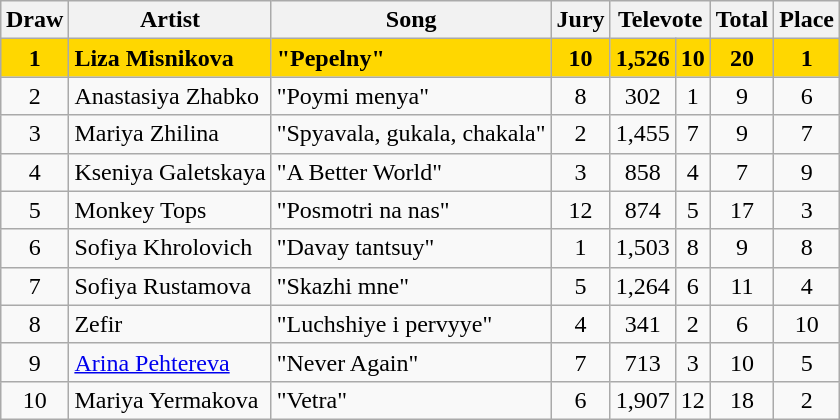<table class="sortable wikitable" style="margin: 1em auto 1em auto; text-align:center">
<tr>
<th scope="col">Draw</th>
<th scope="col">Artist</th>
<th scope="col">Song</th>
<th scope="col">Jury</th>
<th scope="col" colspan=2>Televote</th>
<th scope="col">Total</th>
<th scope="col">Place</th>
</tr>
<tr style="font-weight:bold; background:gold;">
<td>1</td>
<td align="left">Liza Misnikova</td>
<td align="left">"Pepelny" </td>
<td>10</td>
<td>1,526</td>
<td>10</td>
<td>20</td>
<td>1</td>
</tr>
<tr>
<td>2</td>
<td align="left">Anastasiya Zhabko</td>
<td align="left">"Poymi menya" </td>
<td>8</td>
<td>302</td>
<td>1</td>
<td>9</td>
<td>6</td>
</tr>
<tr>
<td>3</td>
<td align=left>Mariya Zhilina</td>
<td align=left>"Spyavala, gukala, chakala" </td>
<td>2</td>
<td>1,455</td>
<td>7</td>
<td>9</td>
<td>7</td>
</tr>
<tr>
<td>4</td>
<td align="left">Kseniya Galetskaya</td>
<td align="left">"A Better World"</td>
<td>3</td>
<td>858</td>
<td>4</td>
<td>7</td>
<td>9</td>
</tr>
<tr>
<td>5</td>
<td align="left">Monkey Tops</td>
<td align="left">"Posmotri na nas" </td>
<td>12</td>
<td>874</td>
<td>5</td>
<td>17</td>
<td>3</td>
</tr>
<tr>
<td>6</td>
<td align="left">Sofiya Khrolovich</td>
<td align="left">"Davay tantsuy" </td>
<td>1</td>
<td>1,503</td>
<td>8</td>
<td>9</td>
<td>8</td>
</tr>
<tr>
<td>7</td>
<td align=left>Sofiya Rustamova</td>
<td align=left>"Skazhi mne" </td>
<td>5</td>
<td>1,264</td>
<td>6</td>
<td>11</td>
<td>4</td>
</tr>
<tr>
<td>8</td>
<td align=left>Zefir</td>
<td align=left>"Luchshiye i pervyye" </td>
<td>4</td>
<td>341</td>
<td>2</td>
<td>6</td>
<td>10</td>
</tr>
<tr>
<td>9</td>
<td align="left"><a href='#'>Arina Pehtereva</a></td>
<td align="left">"Never Again"</td>
<td>7</td>
<td>713</td>
<td>3</td>
<td>10</td>
<td>5</td>
</tr>
<tr>
<td>10</td>
<td align="left">Mariya Yermakova</td>
<td align="left">"Vetra" </td>
<td>6</td>
<td>1,907</td>
<td>12</td>
<td>18</td>
<td>2</td>
</tr>
</table>
